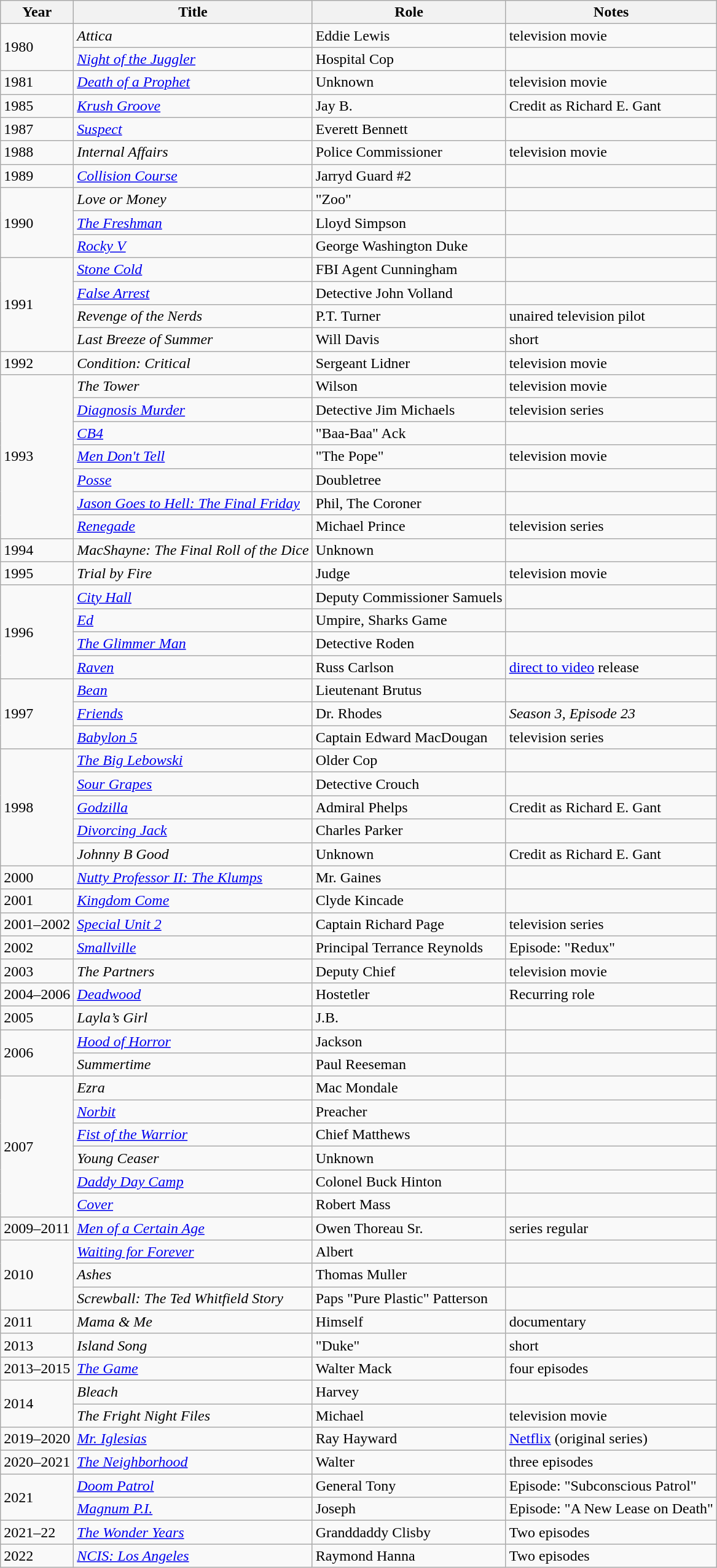<table class="wikitable sortable">
<tr>
<th>Year</th>
<th>Title</th>
<th>Role</th>
<th class="unsortable">Notes</th>
</tr>
<tr>
<td rowspan="2">1980</td>
<td><em>Attica</em></td>
<td>Eddie Lewis</td>
<td>television movie</td>
</tr>
<tr>
<td><em><a href='#'>Night of the Juggler</a></em></td>
<td>Hospital Cop</td>
<td></td>
</tr>
<tr>
<td>1981</td>
<td><em><a href='#'>Death of a Prophet</a></em></td>
<td>Unknown</td>
<td>television movie</td>
</tr>
<tr>
<td>1985</td>
<td><em><a href='#'>Krush Groove</a></em></td>
<td>Jay B.</td>
<td>Credit as Richard E. Gant</td>
</tr>
<tr>
<td>1987</td>
<td><em><a href='#'>Suspect</a></em></td>
<td>Everett Bennett</td>
<td></td>
</tr>
<tr>
<td>1988</td>
<td><em>Internal Affairs</em></td>
<td>Police Commissioner</td>
<td>television movie</td>
</tr>
<tr>
<td>1989</td>
<td><em><a href='#'>Collision Course</a></em></td>
<td>Jarryd Guard #2</td>
<td></td>
</tr>
<tr>
<td rowspan="3">1990</td>
<td><em>Love or Money</em></td>
<td>"Zoo"</td>
<td></td>
</tr>
<tr>
<td><em><a href='#'>The Freshman</a></em></td>
<td>Lloyd Simpson</td>
<td></td>
</tr>
<tr>
<td><em><a href='#'>Rocky V</a></em></td>
<td>George Washington Duke</td>
<td></td>
</tr>
<tr>
<td rowspan="4">1991</td>
<td><em><a href='#'>Stone Cold</a></em></td>
<td>FBI Agent Cunningham</td>
<td></td>
</tr>
<tr>
<td><em><a href='#'>False Arrest</a></em></td>
<td>Detective John Volland</td>
<td></td>
</tr>
<tr>
<td><em>Revenge of the Nerds</em></td>
<td>P.T. Turner</td>
<td>unaired television pilot</td>
</tr>
<tr>
<td><em>Last Breeze of Summer</em></td>
<td>Will Davis</td>
<td>short</td>
</tr>
<tr>
<td>1992</td>
<td><em>Condition: Critical</em></td>
<td>Sergeant Lidner</td>
<td>television movie</td>
</tr>
<tr>
<td rowspan="7">1993</td>
<td><em>The Tower</em></td>
<td>Wilson</td>
<td>television movie</td>
</tr>
<tr>
<td><em><a href='#'>Diagnosis Murder</a></em></td>
<td>Detective Jim Michaels</td>
<td>television series</td>
</tr>
<tr>
<td><em><a href='#'>CB4</a></em></td>
<td>"Baa-Baa" Ack</td>
<td></td>
</tr>
<tr>
<td><em><a href='#'>Men Don't Tell</a></em></td>
<td>"The Pope"</td>
<td>television movie</td>
</tr>
<tr>
<td><em><a href='#'>Posse</a></em></td>
<td>Doubletree</td>
<td></td>
</tr>
<tr>
<td><em><a href='#'>Jason Goes to Hell: The Final Friday</a></em></td>
<td>Phil, The Coroner</td>
<td></td>
</tr>
<tr>
<td><em><a href='#'>Renegade</a></em></td>
<td>Michael Prince</td>
<td>television series</td>
</tr>
<tr>
<td>1994</td>
<td><em>MacShayne: The Final Roll of the Dice</em></td>
<td>Unknown</td>
<td></td>
</tr>
<tr>
<td>1995</td>
<td><em>Trial by Fire</em></td>
<td>Judge</td>
<td>television movie</td>
</tr>
<tr>
<td rowspan="4">1996</td>
<td><em><a href='#'>City Hall</a></em></td>
<td>Deputy Commissioner Samuels</td>
<td></td>
</tr>
<tr>
<td><em><a href='#'>Ed</a></em></td>
<td>Umpire, Sharks Game</td>
<td></td>
</tr>
<tr>
<td><em><a href='#'>The Glimmer Man</a></em></td>
<td>Detective Roden</td>
<td></td>
</tr>
<tr>
<td><em><a href='#'>Raven</a></em></td>
<td>Russ Carlson</td>
<td><a href='#'>direct to video</a> release</td>
</tr>
<tr>
<td rowspan="3">1997</td>
<td><em><a href='#'>Bean</a></em></td>
<td>Lieutenant Brutus</td>
<td></td>
</tr>
<tr>
<td><em><a href='#'>Friends</a></em></td>
<td>Dr. Rhodes</td>
<td><em>Season 3, Episode 23</em></td>
</tr>
<tr>
<td><em><a href='#'>Babylon 5</a></em></td>
<td>Captain Edward MacDougan</td>
<td>television series</td>
</tr>
<tr>
<td rowspan="5">1998</td>
<td><em><a href='#'>The Big Lebowski</a></em></td>
<td>Older Cop</td>
<td></td>
</tr>
<tr>
<td><em><a href='#'>Sour Grapes</a></em></td>
<td>Detective Crouch</td>
<td></td>
</tr>
<tr>
<td><em><a href='#'>Godzilla</a></em></td>
<td>Admiral Phelps</td>
<td>Credit as Richard E. Gant</td>
</tr>
<tr>
<td><em><a href='#'>Divorcing Jack</a></em></td>
<td>Charles Parker</td>
<td></td>
</tr>
<tr>
<td><em>Johnny B Good</em></td>
<td>Unknown</td>
<td>Credit as Richard E. Gant</td>
</tr>
<tr>
<td>2000</td>
<td><em><a href='#'>Nutty Professor II: The Klumps</a></em></td>
<td>Mr. Gaines</td>
<td></td>
</tr>
<tr>
<td>2001</td>
<td><em><a href='#'>Kingdom Come</a></em></td>
<td>Clyde Kincade</td>
<td></td>
</tr>
<tr>
<td>2001–2002</td>
<td><em><a href='#'>Special Unit 2</a></em></td>
<td>Captain Richard Page</td>
<td>television series</td>
</tr>
<tr>
<td>2002</td>
<td><em><a href='#'>Smallville</a></em></td>
<td>Principal Terrance Reynolds</td>
<td>Episode: "Redux"</td>
</tr>
<tr>
<td>2003</td>
<td><em>The Partners</em></td>
<td>Deputy Chief</td>
<td>television movie</td>
</tr>
<tr>
<td>2004–2006</td>
<td><em><a href='#'>Deadwood</a></em></td>
<td>Hostetler</td>
<td>Recurring role</td>
</tr>
<tr>
<td>2005</td>
<td><em>Layla’s Girl</em></td>
<td>J.B.</td>
<td></td>
</tr>
<tr>
<td rowspan="2">2006</td>
<td><em><a href='#'>Hood of Horror</a></em></td>
<td>Jackson</td>
<td></td>
</tr>
<tr>
<td><em>Summertime</em></td>
<td>Paul Reeseman</td>
<td></td>
</tr>
<tr>
<td rowspan="6">2007</td>
<td><em>Ezra</em></td>
<td>Mac Mondale</td>
<td></td>
</tr>
<tr>
<td><em><a href='#'>Norbit</a></em></td>
<td>Preacher</td>
<td></td>
</tr>
<tr>
<td><em><a href='#'>Fist of the Warrior</a></em></td>
<td>Chief Matthews</td>
<td></td>
</tr>
<tr>
<td><em>Young Ceaser</em></td>
<td>Unknown</td>
<td></td>
</tr>
<tr>
<td><em><a href='#'>Daddy Day Camp</a></em></td>
<td>Colonel Buck Hinton</td>
<td></td>
</tr>
<tr>
<td><em><a href='#'>Cover</a></em></td>
<td>Robert Mass</td>
<td></td>
</tr>
<tr>
<td>2009–2011</td>
<td><em><a href='#'>Men of a Certain Age</a></em></td>
<td>Owen Thoreau Sr.</td>
<td>series regular</td>
</tr>
<tr>
<td rowspan="3">2010</td>
<td><em><a href='#'>Waiting for Forever</a></em></td>
<td>Albert</td>
<td></td>
</tr>
<tr>
<td><em>Ashes</em></td>
<td>Thomas Muller</td>
<td></td>
</tr>
<tr>
<td><em>Screwball: The Ted Whitfield Story</em></td>
<td>Paps "Pure Plastic" Patterson</td>
<td></td>
</tr>
<tr>
<td>2011</td>
<td><em>Mama & Me</em></td>
<td>Himself</td>
<td>documentary</td>
</tr>
<tr>
<td>2013</td>
<td><em>Island Song</em></td>
<td>"Duke"</td>
<td>short</td>
</tr>
<tr>
<td>2013–2015</td>
<td><a href='#'><em>The Game</em></a></td>
<td>Walter Mack</td>
<td>four episodes</td>
</tr>
<tr>
<td rowspan="2">2014</td>
<td><em>Bleach</em></td>
<td>Harvey</td>
<td></td>
</tr>
<tr>
<td><em>The Fright Night Files</em></td>
<td>Michael</td>
<td>television movie</td>
</tr>
<tr>
<td>2019–2020</td>
<td><em><a href='#'>Mr. Iglesias</a></em></td>
<td>Ray Hayward</td>
<td><a href='#'>Netflix</a> (original series)</td>
</tr>
<tr>
<td>2020–2021</td>
<td><em><a href='#'>The Neighborhood</a></em></td>
<td>Walter</td>
<td>three episodes</td>
</tr>
<tr>
<td rowspan="2">2021</td>
<td><em><a href='#'>Doom Patrol</a></em></td>
<td>General Tony</td>
<td>Episode: "Subconscious Patrol"</td>
</tr>
<tr>
<td><em><a href='#'>Magnum P.I.</a></em></td>
<td>Joseph</td>
<td>Episode: "A New Lease on Death"</td>
</tr>
<tr>
<td>2021–22</td>
<td><em><a href='#'>The Wonder Years</a></em></td>
<td>Granddaddy Clisby</td>
<td>Two episodes</td>
</tr>
<tr>
<td>2022</td>
<td><em><a href='#'>NCIS: Los Angeles</a></em></td>
<td>Raymond Hanna</td>
<td>Two episodes</td>
</tr>
</table>
